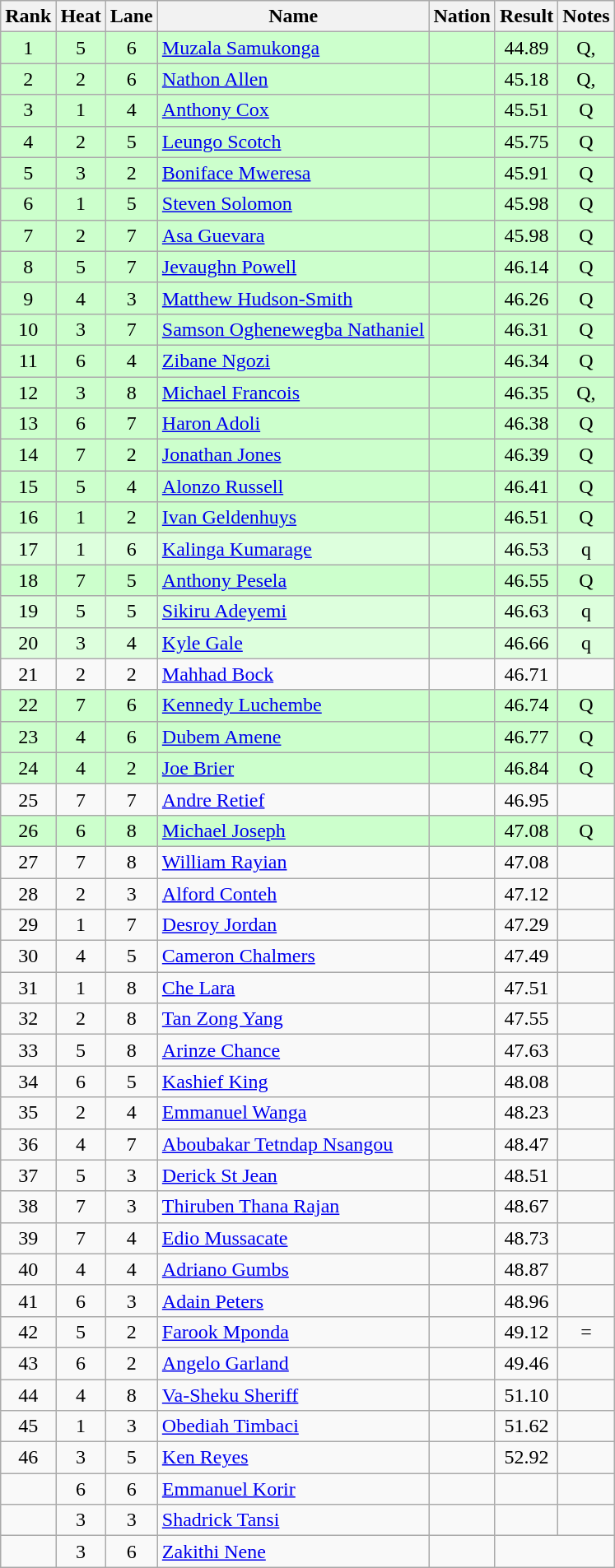<table class="wikitable sortable" style="text-align:center">
<tr>
<th>Rank</th>
<th>Heat</th>
<th>Lane</th>
<th>Name</th>
<th>Nation</th>
<th>Result</th>
<th>Notes</th>
</tr>
<tr bgcolor=ccffcc>
<td>1</td>
<td>5</td>
<td>6</td>
<td align="left"><a href='#'>Muzala Samukonga</a></td>
<td align="left"></td>
<td>44.89</td>
<td>Q, </td>
</tr>
<tr bgcolor=ccffcc>
<td>2</td>
<td>2</td>
<td>6</td>
<td align="left"><a href='#'>Nathon Allen</a></td>
<td align="left"></td>
<td>45.18</td>
<td>Q, </td>
</tr>
<tr bgcolor=ccffcc>
<td>3</td>
<td>1</td>
<td>4</td>
<td align="left"><a href='#'>Anthony Cox</a></td>
<td align="left"></td>
<td>45.51</td>
<td>Q</td>
</tr>
<tr bgcolor=ccffcc>
<td>4</td>
<td>2</td>
<td>5</td>
<td align="left"><a href='#'>Leungo Scotch</a></td>
<td align="left"></td>
<td>45.75</td>
<td>Q</td>
</tr>
<tr bgcolor=ccffcc>
<td>5</td>
<td>3</td>
<td>2</td>
<td align="left"><a href='#'>Boniface Mweresa</a></td>
<td align="left"></td>
<td>45.91</td>
<td>Q</td>
</tr>
<tr bgcolor=ccffcc>
<td>6</td>
<td>1</td>
<td>5</td>
<td align="left"><a href='#'>Steven Solomon</a></td>
<td align="left"></td>
<td>45.98 <br></td>
<td>Q</td>
</tr>
<tr bgcolor=ccffcc>
<td>7</td>
<td>2</td>
<td>7</td>
<td align="left"><a href='#'>Asa Guevara</a></td>
<td align="left"></td>
<td>45.98 <br></td>
<td>Q</td>
</tr>
<tr bgcolor=ccffcc>
<td>8</td>
<td>5</td>
<td>7</td>
<td align="left"><a href='#'>Jevaughn Powell</a></td>
<td align="left"></td>
<td>46.14</td>
<td>Q</td>
</tr>
<tr bgcolor=ccffcc>
<td>9</td>
<td>4</td>
<td>3</td>
<td align="left"><a href='#'>Matthew Hudson-Smith</a></td>
<td align="left"></td>
<td>46.26</td>
<td>Q</td>
</tr>
<tr bgcolor=ccffcc>
<td>10</td>
<td>3</td>
<td>7</td>
<td align="left"><a href='#'>Samson Oghenewegba Nathaniel</a></td>
<td align="left"></td>
<td>46.31</td>
<td>Q</td>
</tr>
<tr bgcolor=ccffcc>
<td>11</td>
<td>6</td>
<td>4</td>
<td align="left"><a href='#'>Zibane Ngozi</a></td>
<td align="left"></td>
<td>46.34</td>
<td>Q</td>
</tr>
<tr bgcolor=ccffcc>
<td>12</td>
<td>3</td>
<td>8</td>
<td align="left"><a href='#'>Michael Francois</a></td>
<td align="left"></td>
<td>46.35</td>
<td>Q, </td>
</tr>
<tr bgcolor=ccffcc>
<td>13</td>
<td>6</td>
<td>7</td>
<td align="left"><a href='#'>Haron Adoli</a></td>
<td align="left"></td>
<td>46.38</td>
<td>Q</td>
</tr>
<tr bgcolor=ccffcc>
<td>14</td>
<td>7</td>
<td>2</td>
<td align="left"><a href='#'>Jonathan Jones</a></td>
<td align="left"></td>
<td>46.39</td>
<td>Q</td>
</tr>
<tr bgcolor=ccffcc>
<td>15</td>
<td>5</td>
<td>4</td>
<td align="left"><a href='#'>Alonzo Russell</a></td>
<td align="left"></td>
<td>46.41</td>
<td>Q</td>
</tr>
<tr bgcolor=ccffcc>
<td>16</td>
<td>1</td>
<td>2</td>
<td align="left"><a href='#'>Ivan Geldenhuys</a></td>
<td align="left"></td>
<td>46.51</td>
<td>Q</td>
</tr>
<tr bgcolor=ddffdd>
<td>17</td>
<td>1</td>
<td>6</td>
<td align="left"><a href='#'>Kalinga Kumarage</a></td>
<td align="left"></td>
<td>46.53</td>
<td>q</td>
</tr>
<tr bgcolor=ccffcc>
<td>18</td>
<td>7</td>
<td>5</td>
<td align="left"><a href='#'>Anthony Pesela</a></td>
<td align="left"></td>
<td>46.55</td>
<td>Q</td>
</tr>
<tr bgcolor=ddffdd>
<td>19</td>
<td>5</td>
<td>5</td>
<td align="left"><a href='#'>Sikiru Adeyemi</a></td>
<td align="left"></td>
<td>46.63</td>
<td>q</td>
</tr>
<tr bgcolor=ddffdd>
<td>20</td>
<td>3</td>
<td>4</td>
<td align="left"><a href='#'>Kyle Gale</a></td>
<td align="left"></td>
<td>46.66</td>
<td>q</td>
</tr>
<tr>
<td>21</td>
<td>2</td>
<td>2</td>
<td align="left"><a href='#'>Mahhad Bock</a></td>
<td align="left"></td>
<td>46.71</td>
<td></td>
</tr>
<tr bgcolor=ccffcc>
<td>22</td>
<td>7</td>
<td>6</td>
<td align="left"><a href='#'>Kennedy Luchembe</a></td>
<td align="left"></td>
<td>46.74</td>
<td>Q</td>
</tr>
<tr bgcolor=ccffcc>
<td>23</td>
<td>4</td>
<td>6</td>
<td align="left"><a href='#'>Dubem Amene</a></td>
<td align="left"></td>
<td>46.77</td>
<td>Q</td>
</tr>
<tr bgcolor=ccffcc>
<td>24</td>
<td>4</td>
<td>2</td>
<td align="left"><a href='#'>Joe Brier</a></td>
<td align="left"></td>
<td>46.84</td>
<td>Q</td>
</tr>
<tr>
<td>25</td>
<td>7</td>
<td>7</td>
<td align="left"><a href='#'>Andre Retief</a></td>
<td align="left"></td>
<td>46.95</td>
<td></td>
</tr>
<tr bgcolor=ccffcc>
<td>26</td>
<td>6</td>
<td>8</td>
<td align="left"><a href='#'>Michael Joseph</a></td>
<td align="left"></td>
<td>47.08 <br></td>
<td>Q</td>
</tr>
<tr>
<td>27</td>
<td>7</td>
<td>8</td>
<td align="left"><a href='#'>William Rayian</a></td>
<td align="left"></td>
<td>47.08 <br></td>
<td></td>
</tr>
<tr>
<td>28</td>
<td>2</td>
<td>3</td>
<td align="left"><a href='#'>Alford Conteh</a></td>
<td align="left"></td>
<td>47.12</td>
<td></td>
</tr>
<tr>
<td>29</td>
<td>1</td>
<td>7</td>
<td align="left"><a href='#'>Desroy Jordan</a></td>
<td align="left"></td>
<td>47.29</td>
<td></td>
</tr>
<tr>
<td>30</td>
<td>4</td>
<td>5</td>
<td align="left"><a href='#'>Cameron Chalmers</a></td>
<td align="left"></td>
<td>47.49</td>
<td></td>
</tr>
<tr>
<td>31</td>
<td>1</td>
<td>8</td>
<td align="left"><a href='#'>Che Lara</a></td>
<td align="left"></td>
<td>47.51</td>
<td></td>
</tr>
<tr>
<td>32</td>
<td>2</td>
<td>8</td>
<td align="left"><a href='#'>Tan Zong Yang</a></td>
<td align="left"></td>
<td>47.55</td>
<td></td>
</tr>
<tr>
<td>33</td>
<td>5</td>
<td>8</td>
<td align="left"><a href='#'>Arinze Chance</a></td>
<td align="left"></td>
<td>47.63</td>
<td></td>
</tr>
<tr>
<td>34</td>
<td>6</td>
<td>5</td>
<td align="left"><a href='#'>Kashief King</a></td>
<td align="left"></td>
<td>48.08</td>
<td></td>
</tr>
<tr>
<td>35</td>
<td>2</td>
<td>4</td>
<td align="left"><a href='#'>Emmanuel Wanga</a></td>
<td align="left"></td>
<td>48.23</td>
<td></td>
</tr>
<tr>
<td>36</td>
<td>4</td>
<td>7</td>
<td align="left"><a href='#'>Aboubakar Tetndap Nsangou</a></td>
<td align="left"></td>
<td>48.47</td>
<td></td>
</tr>
<tr>
<td>37</td>
<td>5</td>
<td>3</td>
<td align="left"><a href='#'>Derick St Jean</a></td>
<td align="left"></td>
<td>48.51</td>
<td></td>
</tr>
<tr>
<td>38</td>
<td>7</td>
<td>3</td>
<td align="left"><a href='#'>Thiruben Thana Rajan</a></td>
<td align="left"></td>
<td>48.67</td>
<td></td>
</tr>
<tr>
<td>39</td>
<td>7</td>
<td>4</td>
<td align="left"><a href='#'>Edio Mussacate</a></td>
<td align="left"></td>
<td>48.73</td>
<td></td>
</tr>
<tr>
<td>40</td>
<td>4</td>
<td>4</td>
<td align="left"><a href='#'>Adriano Gumbs</a></td>
<td align="left"></td>
<td>48.87</td>
<td></td>
</tr>
<tr>
<td>41</td>
<td>6</td>
<td>3</td>
<td align="left"><a href='#'>Adain Peters</a></td>
<td align="left"></td>
<td>48.96</td>
<td></td>
</tr>
<tr>
<td>42</td>
<td>5</td>
<td>2</td>
<td align="left"><a href='#'>Farook Mponda</a></td>
<td align="left"></td>
<td>49.12</td>
<td>=</td>
</tr>
<tr>
<td>43</td>
<td>6</td>
<td>2</td>
<td align="left"><a href='#'>Angelo Garland</a></td>
<td align="left"></td>
<td>49.46</td>
<td></td>
</tr>
<tr>
<td>44</td>
<td>4</td>
<td>8</td>
<td align="left"><a href='#'>Va-Sheku Sheriff</a></td>
<td align="left"></td>
<td>51.10</td>
<td></td>
</tr>
<tr>
<td>45</td>
<td>1</td>
<td>3</td>
<td align="left"><a href='#'>Obediah Timbaci</a></td>
<td align="left"></td>
<td>51.62</td>
<td></td>
</tr>
<tr>
<td>46</td>
<td>3</td>
<td>5</td>
<td align="left"><a href='#'>Ken Reyes</a></td>
<td align="left"></td>
<td>52.92</td>
<td></td>
</tr>
<tr>
<td></td>
<td>6</td>
<td>6</td>
<td align="left"><a href='#'>Emmanuel Korir</a></td>
<td align="left"></td>
<td></td>
<td></td>
</tr>
<tr>
<td></td>
<td>3</td>
<td>3</td>
<td align="left"><a href='#'>Shadrick Tansi</a></td>
<td align="left"></td>
<td></td>
<td></td>
</tr>
<tr>
<td></td>
<td>3</td>
<td>6</td>
<td align="left"><a href='#'>Zakithi Nene</a></td>
<td align="left"></td>
<td colspan=2></td>
</tr>
</table>
